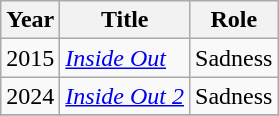<table class="wikitable">
<tr>
<th>Year</th>
<th>Title</th>
<th>Role</th>
</tr>
<tr>
<td>2015</td>
<td><em><a href='#'>Inside Out</a></em></td>
<td>Sadness</td>
</tr>
<tr>
<td>2024</td>
<td><em><a href='#'>Inside Out 2</a></em></td>
<td>Sadness</td>
</tr>
<tr>
</tr>
</table>
